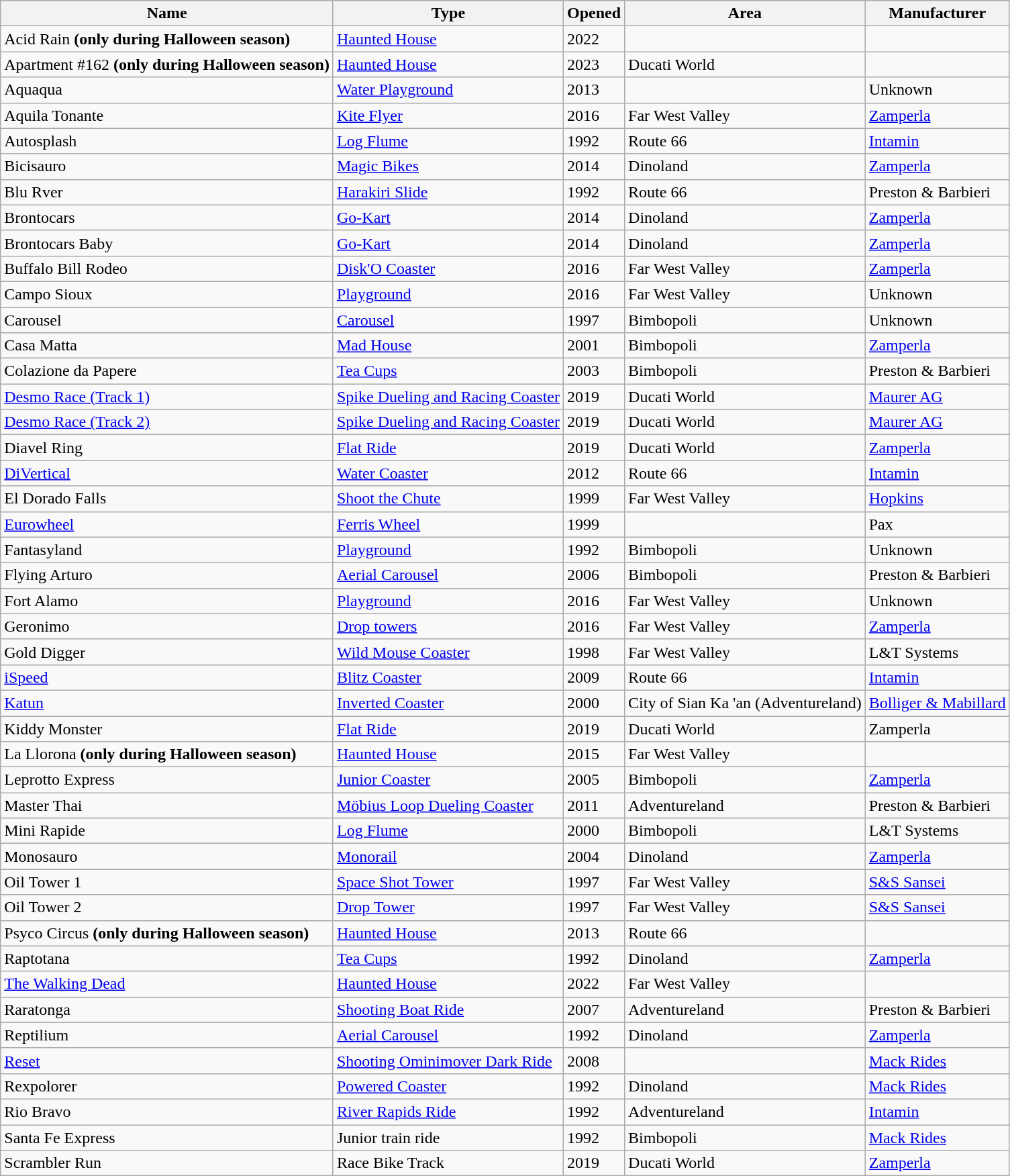<table class="wikitable">
<tr>
<th>Name</th>
<th>Type</th>
<th>Opened</th>
<th>Area</th>
<th>Manufacturer</th>
</tr>
<tr>
<td>Acid Rain <strong>(only during Halloween season)</strong></td>
<td><a href='#'>Haunted House</a></td>
<td>2022</td>
<td></td>
<td></td>
</tr>
<tr>
<td>Apartment #162 <strong>(only during Halloween season)</strong></td>
<td><a href='#'>Haunted House</a></td>
<td>2023</td>
<td>Ducati World</td>
<td></td>
</tr>
<tr>
<td>Aquaqua</td>
<td><a href='#'>Water Playground</a></td>
<td>2013</td>
<td></td>
<td>Unknown</td>
</tr>
<tr>
<td>Aquila Tonante</td>
<td><a href='#'>Kite Flyer</a></td>
<td>2016</td>
<td>Far West Valley</td>
<td><a href='#'>Zamperla</a></td>
</tr>
<tr>
<td>Autosplash</td>
<td><a href='#'>Log Flume</a></td>
<td>1992</td>
<td>Route 66</td>
<td><a href='#'>Intamin</a></td>
</tr>
<tr>
<td>Bicisauro</td>
<td><a href='#'>Magic Bikes</a></td>
<td>2014</td>
<td>Dinoland</td>
<td><a href='#'>Zamperla</a></td>
</tr>
<tr>
<td>Blu Rver</td>
<td><a href='#'>Harakiri Slide</a></td>
<td>1992</td>
<td>Route 66</td>
<td>Preston & Barbieri</td>
</tr>
<tr>
<td>Brontocars</td>
<td><a href='#'>Go-Kart</a></td>
<td>2014</td>
<td>Dinoland</td>
<td><a href='#'>Zamperla</a></td>
</tr>
<tr>
<td>Brontocars Baby</td>
<td><a href='#'>Go-Kart</a></td>
<td>2014</td>
<td>Dinoland</td>
<td><a href='#'>Zamperla</a></td>
</tr>
<tr>
<td>Buffalo Bill Rodeo</td>
<td><a href='#'>Disk'O Coaster</a></td>
<td>2016</td>
<td>Far West Valley</td>
<td><a href='#'>Zamperla</a></td>
</tr>
<tr>
<td>Campo Sioux</td>
<td><a href='#'>Playground</a></td>
<td>2016</td>
<td>Far West Valley</td>
<td>Unknown</td>
</tr>
<tr>
<td>Carousel</td>
<td><a href='#'>Carousel</a></td>
<td>1997</td>
<td>Bimbopoli</td>
<td>Unknown</td>
</tr>
<tr>
<td>Casa Matta</td>
<td><a href='#'>Mad House</a></td>
<td>2001</td>
<td>Bimbopoli</td>
<td><a href='#'>Zamperla</a></td>
</tr>
<tr>
<td>Colazione da Papere</td>
<td><a href='#'>Tea Cups</a></td>
<td>2003</td>
<td>Bimbopoli</td>
<td>Preston & Barbieri</td>
</tr>
<tr>
<td><a href='#'>Desmo Race (Track 1)</a></td>
<td><a href='#'>Spike Dueling and Racing Coaster</a></td>
<td>2019</td>
<td>Ducati World</td>
<td><a href='#'>Maurer AG</a></td>
</tr>
<tr>
<td><a href='#'>Desmo Race (Track 2)</a></td>
<td><a href='#'>Spike Dueling and Racing Coaster</a></td>
<td>2019</td>
<td>Ducati World</td>
<td><a href='#'>Maurer AG</a></td>
</tr>
<tr>
<td>Diavel Ring</td>
<td><a href='#'>Flat Ride</a></td>
<td>2019</td>
<td>Ducati World</td>
<td><a href='#'>Zamperla</a></td>
</tr>
<tr>
<td><a href='#'>DiVertical</a></td>
<td><a href='#'>Water Coaster</a></td>
<td>2012</td>
<td>Route 66</td>
<td><a href='#'>Intamin</a></td>
</tr>
<tr>
<td>El Dorado Falls</td>
<td><a href='#'>Shoot the Chute</a></td>
<td>1999</td>
<td>Far West Valley</td>
<td><a href='#'>Hopkins</a></td>
</tr>
<tr>
<td><a href='#'>Eurowheel</a></td>
<td><a href='#'>Ferris Wheel</a></td>
<td>1999</td>
<td></td>
<td>Pax</td>
</tr>
<tr>
<td>Fantasyland</td>
<td><a href='#'>Playground</a></td>
<td>1992</td>
<td>Bimbopoli</td>
<td>Unknown</td>
</tr>
<tr>
<td>Flying Arturo</td>
<td><a href='#'>Aerial Carousel</a></td>
<td>2006</td>
<td>Bimbopoli</td>
<td>Preston & Barbieri</td>
</tr>
<tr>
<td>Fort Alamo</td>
<td><a href='#'>Playground</a></td>
<td>2016</td>
<td>Far West Valley</td>
<td>Unknown</td>
</tr>
<tr>
<td>Geronimo</td>
<td><a href='#'>Drop towers</a></td>
<td>2016</td>
<td>Far West Valley</td>
<td><a href='#'>Zamperla</a></td>
</tr>
<tr>
<td>Gold Digger</td>
<td><a href='#'>Wild Mouse Coaster</a></td>
<td>1998</td>
<td>Far West Valley</td>
<td>L&T Systems</td>
</tr>
<tr>
<td><a href='#'>iSpeed</a></td>
<td><a href='#'>Blitz Coaster</a></td>
<td>2009</td>
<td>Route 66</td>
<td><a href='#'>Intamin</a></td>
</tr>
<tr>
<td><a href='#'>Katun</a></td>
<td><a href='#'>Inverted Coaster</a></td>
<td>2000</td>
<td>City of Sian Ka 'an (Adventureland)</td>
<td><a href='#'>Bolliger & Mabillard</a></td>
</tr>
<tr>
<td>Kiddy Monster</td>
<td><a href='#'>Flat Ride</a></td>
<td>2019</td>
<td>Ducati World</td>
<td>Zamperla</td>
</tr>
<tr>
<td>La Llorona <strong>(only during Halloween season)</strong></td>
<td><a href='#'>Haunted House</a></td>
<td>2015</td>
<td>Far West Valley</td>
<td></td>
</tr>
<tr>
<td>Leprotto Express</td>
<td><a href='#'>Junior Coaster</a></td>
<td>2005</td>
<td>Bimbopoli</td>
<td><a href='#'>Zamperla</a></td>
</tr>
<tr>
<td>Master Thai</td>
<td><a href='#'>Möbius Loop Dueling Coaster</a></td>
<td>2011</td>
<td>Adventureland</td>
<td>Preston & Barbieri</td>
</tr>
<tr>
<td>Mini Rapide</td>
<td><a href='#'>Log Flume</a></td>
<td>2000</td>
<td>Bimbopoli</td>
<td>L&T Systems</td>
</tr>
<tr>
<td>Monosauro</td>
<td><a href='#'>Monorail</a></td>
<td>2004</td>
<td>Dinoland</td>
<td><a href='#'>Zamperla</a></td>
</tr>
<tr>
<td>Oil Tower 1</td>
<td><a href='#'>Space Shot Tower</a></td>
<td>1997</td>
<td>Far West Valley</td>
<td><a href='#'>S&S Sansei</a></td>
</tr>
<tr>
<td>Oil Tower 2</td>
<td><a href='#'>Drop Tower</a></td>
<td>1997</td>
<td>Far West Valley</td>
<td><a href='#'>S&S Sansei</a></td>
</tr>
<tr>
<td>Psyco Circus <strong>(only during Halloween season)</strong></td>
<td><a href='#'>Haunted House</a></td>
<td>2013</td>
<td>Route 66</td>
<td></td>
</tr>
<tr>
<td>Raptotana</td>
<td><a href='#'>Tea Cups</a></td>
<td>1992</td>
<td>Dinoland</td>
<td><a href='#'>Zamperla</a></td>
</tr>
<tr>
<td><a href='#'>The Walking Dead</a></td>
<td><a href='#'>Haunted House</a></td>
<td>2022</td>
<td>Far West Valley</td>
<td></td>
</tr>
<tr>
<td>Raratonga</td>
<td><a href='#'>Shooting Boat Ride</a></td>
<td>2007</td>
<td>Adventureland</td>
<td>Preston & Barbieri</td>
</tr>
<tr>
<td>Reptilium</td>
<td><a href='#'>Aerial Carousel</a></td>
<td>1992</td>
<td>Dinoland</td>
<td><a href='#'>Zamperla</a></td>
</tr>
<tr>
<td><a href='#'>Reset</a></td>
<td><a href='#'>Shooting Ominimover Dark Ride</a></td>
<td>2008</td>
<td></td>
<td><a href='#'>Mack Rides</a></td>
</tr>
<tr>
<td>Rexpolorer</td>
<td><a href='#'>Powered Coaster</a></td>
<td>1992</td>
<td>Dinoland</td>
<td><a href='#'>Mack Rides</a></td>
</tr>
<tr>
<td>Rio Bravo</td>
<td><a href='#'>River Rapids Ride</a></td>
<td>1992</td>
<td>Adventureland</td>
<td><a href='#'>Intamin</a></td>
</tr>
<tr>
<td>Santa Fe Express</td>
<td>Junior train ride</td>
<td>1992</td>
<td>Bimbopoli</td>
<td><a href='#'>Mack Rides</a></td>
</tr>
<tr>
<td>Scrambler Run</td>
<td>Race Bike Track</td>
<td>2019</td>
<td>Ducati World</td>
<td><a href='#'>Zamperla</a></td>
</tr>
</table>
